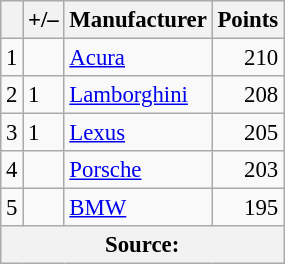<table class="wikitable" style="font-size: 95%;">
<tr>
<th scope="col"></th>
<th scope="col">+/–</th>
<th scope="col">Manufacturer</th>
<th scope="col">Points</th>
</tr>
<tr>
<td align=center>1</td>
<td align="left"></td>
<td> <a href='#'>Acura</a></td>
<td align=right>210</td>
</tr>
<tr>
<td align=center>2</td>
<td align="left"> 1</td>
<td> <a href='#'>Lamborghini</a></td>
<td align=right>208</td>
</tr>
<tr>
<td align=center>3</td>
<td align="left"> 1</td>
<td> <a href='#'>Lexus</a></td>
<td align=right>205</td>
</tr>
<tr>
<td align=center>4</td>
<td align="left"></td>
<td> <a href='#'>Porsche</a></td>
<td align=right>203</td>
</tr>
<tr>
<td align=center>5</td>
<td align="left"></td>
<td> <a href='#'>BMW</a></td>
<td align=right>195</td>
</tr>
<tr>
<th colspan=5>Source:</th>
</tr>
</table>
